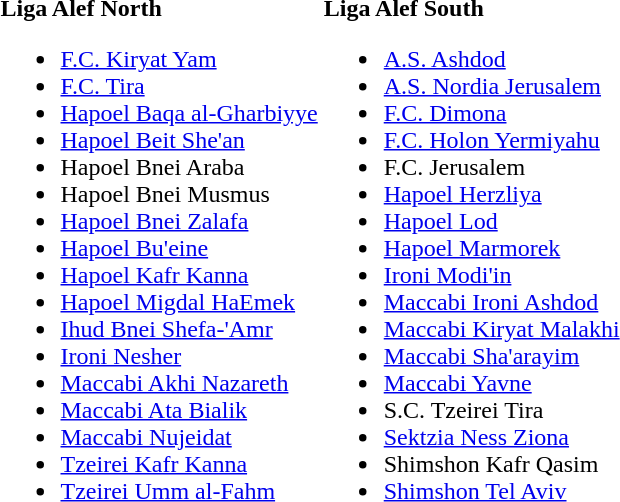<table>
<tr>
<td valign=top><br><strong>Liga Alef North</strong><ul><li><a href='#'>F.C. Kiryat Yam</a></li><li><a href='#'>F.C. Tira</a></li><li><a href='#'>Hapoel Baqa al-Gharbiyye</a></li><li><a href='#'>Hapoel Beit She'an</a></li><li>Hapoel Bnei Araba</li><li>Hapoel Bnei Musmus</li><li><a href='#'>Hapoel Bnei Zalafa</a></li><li><a href='#'>Hapoel Bu'eine</a></li><li><a href='#'>Hapoel Kafr Kanna</a></li><li><a href='#'>Hapoel Migdal HaEmek</a></li><li><a href='#'>Ihud Bnei Shefa-'Amr</a></li><li><a href='#'>Ironi Nesher</a></li><li><a href='#'>Maccabi Akhi Nazareth</a></li><li><a href='#'>Maccabi Ata Bialik</a></li><li><a href='#'>Maccabi Nujeidat</a></li><li><a href='#'>Tzeirei Kafr Kanna</a></li><li><a href='#'>Tzeirei Umm al-Fahm</a></li></ul></td>
<td valign=top><br><strong>Liga Alef South</strong><ul><li><a href='#'>A.S. Ashdod</a></li><li><a href='#'>A.S. Nordia Jerusalem</a></li><li><a href='#'>F.C. Dimona</a></li><li><a href='#'>F.C. Holon Yermiyahu</a></li><li>F.C. Jerusalem</li><li><a href='#'>Hapoel Herzliya</a></li><li><a href='#'>Hapoel Lod</a></li><li><a href='#'>Hapoel Marmorek</a></li><li><a href='#'>Ironi Modi'in</a></li><li><a href='#'>Maccabi Ironi Ashdod</a></li><li><a href='#'>Maccabi Kiryat Malakhi</a></li><li><a href='#'>Maccabi Sha'arayim</a></li><li><a href='#'>Maccabi Yavne</a></li><li>S.C. Tzeirei Tira</li><li><a href='#'>Sektzia Ness Ziona</a></li><li>Shimshon Kafr Qasim</li><li><a href='#'>Shimshon Tel Aviv</a></li></ul></td>
</tr>
</table>
